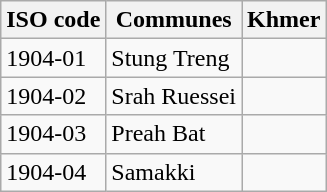<table class="wikitable">
<tr>
<th>ISO code</th>
<th>Communes</th>
<th>Khmer</th>
</tr>
<tr>
<td>1904-01</td>
<td>Stung Treng</td>
<td></td>
</tr>
<tr>
<td>1904-02</td>
<td>Srah Ruessei</td>
<td></td>
</tr>
<tr>
<td>1904-03</td>
<td>Preah Bat</td>
<td></td>
</tr>
<tr>
<td>1904-04</td>
<td>Samakki</td>
<td></td>
</tr>
</table>
